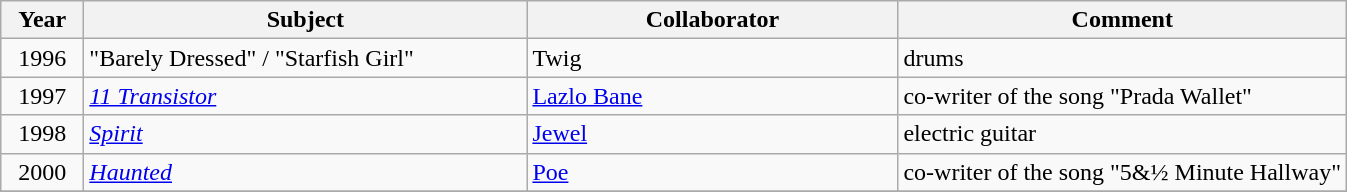<table class="wikitable sortable">
<tr>
<th style="width:3em">Year</th>
<th style="width:18em">Subject</th>
<th style="width:15em">Collaborator</th>
<th class="unsortable">Comment</th>
</tr>
<tr>
<td align="center">1996</td>
<td>"Barely Dressed" / "Starfish Girl"</td>
<td>Twig</td>
<td>drums</td>
</tr>
<tr>
<td align="center">1997</td>
<td><em><a href='#'>11 Transistor</a></em></td>
<td><a href='#'>Lazlo Bane</a></td>
<td>co-writer of the song "Prada Wallet"</td>
</tr>
<tr>
<td align="center">1998</td>
<td><em><a href='#'>Spirit</a></em></td>
<td><a href='#'>Jewel</a></td>
<td>electric guitar</td>
</tr>
<tr>
<td align="center">2000</td>
<td><em><a href='#'>Haunted</a></em></td>
<td><a href='#'>Poe</a></td>
<td>co-writer of the song "5&½ Minute Hallway"</td>
</tr>
<tr>
</tr>
</table>
